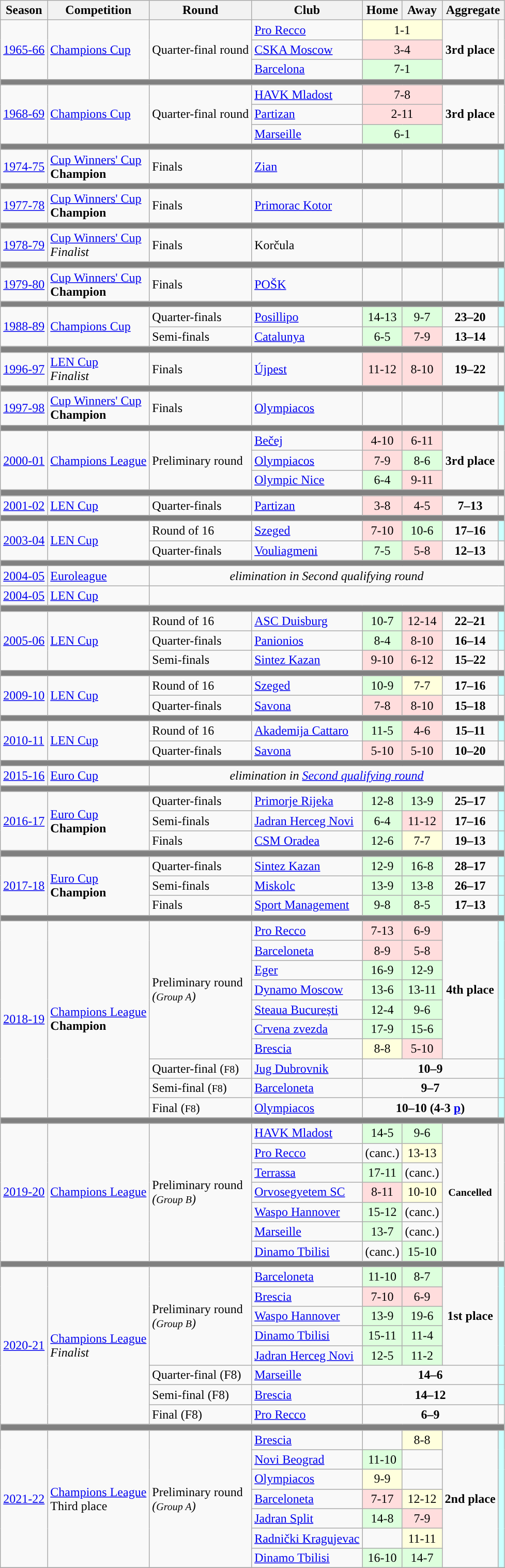<table class="wikitable collapsible collapsed" align="center" style="text-align:left;">
<tr>
<th>Season</th>
<th>Competition</th>
<th>Round</th>
<th>Club</th>
<th>Home</th>
<th>Away</th>
<th colspan=2>Aggregate</th>
</tr>
<tr>
<td rowspan=3><a href='#'>1965-66</a></td>
<td rowspan=3><a href='#'>Champions Cup</a></td>
<td rowspan=3>Quarter-final round</td>
<td> <a href='#'>Pro Recco</a></td>
<td colspan=2; style="text-align:center; background:#ffd;">1-1</td>
<td align=center rowspan=3><strong>3rd place</strong></td>
<td align="center" rowspan=3></td>
</tr>
<tr>
<td> <a href='#'>CSKA Moscow</a></td>
<td colspan=2; style="text-align:center; background:#fdd;">3-4</td>
</tr>
<tr>
<td> <a href='#'>Barcelona</a></td>
<td colspan=2; style="text-align:center; background:#dfd;">7-1</td>
</tr>
<tr>
<td colspan=8 style="text-align: center;" bgcolor=grey></td>
</tr>
<tr>
<td rowspan=3><a href='#'>1968-69</a></td>
<td rowspan=3><a href='#'>Champions Cup</a></td>
<td rowspan=3>Quarter-final round</td>
<td> <a href='#'>HAVK Mladost</a></td>
<td colspan=2; style="text-align:center; background:#fdd;">7-8</td>
<td align=center rowspan=3><strong>3rd place</strong></td>
<td align="center" rowspan=3></td>
</tr>
<tr>
<td> <a href='#'>Partizan</a></td>
<td colspan=2; style="text-align:center; background:#fdd;">2-11</td>
</tr>
<tr>
<td> <a href='#'>Marseille</a></td>
<td colspan=2; style="text-align:center; background:#dfd;">6-1</td>
</tr>
<tr>
<td colspan=8 style="text-align: center;" bgcolor=grey></td>
</tr>
<tr>
<td rowspan=1><a href='#'>1974-75</a></td>
<td rowspan=1><a href='#'>Cup Winners' Cup</a><br> <strong>Champion</strong></td>
<td>Finals</td>
<td> <a href='#'>Zian</a></td>
<td></td>
<td></td>
<td style="text-align:center;"></td>
<td style="background-color:#CFF" align="center"></td>
</tr>
<tr>
<td colspan=8 style="text-align: center;" bgcolor=grey></td>
</tr>
<tr>
<td rowspan=1><a href='#'>1977-78</a></td>
<td rowspan=1><a href='#'>Cup Winners' Cup</a><br> <strong>Champion</strong></td>
<td>Finals</td>
<td> <a href='#'>Primorac Kotor</a></td>
<td></td>
<td></td>
<td style="text-align:center;"></td>
<td style="background-color:#CFF" align="center"></td>
</tr>
<tr>
<td colspan=8 style="text-align: center;" bgcolor=grey></td>
</tr>
<tr>
<td rowspan=1><a href='#'>1978-79</a></td>
<td rowspan=1><a href='#'>Cup Winners' Cup</a><br> <em>Finalist</em></td>
<td>Finals</td>
<td> Korčula</td>
<td></td>
<td></td>
<td style="text-align:center;"></td>
<td align="center"></td>
</tr>
<tr>
<td colspan=8 style="text-align: center;" bgcolor=grey></td>
</tr>
<tr>
<td rowspan=1><a href='#'>1979-80</a></td>
<td rowspan=1><a href='#'>Cup Winners' Cup</a><br> <strong>Champion</strong></td>
<td>Finals</td>
<td> <a href='#'>POŠK</a></td>
<td></td>
<td></td>
<td style="text-align:center;"></td>
<td style="background-color:#CFF" align="center"></td>
</tr>
<tr>
<td colspan=8 style="text-align: center;" bgcolor=grey></td>
</tr>
<tr>
<td rowspan=2><a href='#'>1988-89</a></td>
<td rowspan=2><a href='#'>Champions Cup</a></td>
<td>Quarter-finals</td>
<td> <a href='#'>Posillipo</a></td>
<td style="text-align:center; background:#dfd;">14-13</td>
<td style="text-align:center; background:#dfd;">9-7</td>
<td style="text-align:center;"><strong>23–20</strong></td>
<td style="background-color:#CFF" align="center"></td>
</tr>
<tr>
<td>Semi-finals</td>
<td> <a href='#'>Catalunya</a></td>
<td style="text-align:center; background:#dfd;">6-5</td>
<td style="text-align:center; background:#fdd;">7-9</td>
<td style="text-align:center;"><strong>13–14</strong></td>
<td align="center"></td>
</tr>
<tr>
<td colspan=8 style="text-align: center;" bgcolor=grey></td>
</tr>
<tr>
<td rowspan=1><a href='#'>1996-97</a></td>
<td rowspan=1><a href='#'>LEN Cup</a><br> <em>Finalist</em></td>
<td>Finals</td>
<td> <a href='#'>Újpest</a></td>
<td style="text-align:center; background:#fdd;">11-12<br></td>
<td style="text-align:center; background:#fdd;">8-10</td>
<td style="text-align:center;"><strong>19–22</strong></td>
<td align="center"></td>
</tr>
<tr>
<td colspan=8 style="text-align: center;" bgcolor=grey></td>
</tr>
<tr>
<td rowspan=1><a href='#'>1997-98</a></td>
<td rowspan=1><a href='#'>Cup Winners' Cup</a><br> <strong>Champion</strong></td>
<td>Finals</td>
<td> <a href='#'>Olympiacos</a></td>
<td></td>
<td></td>
<td style="text-align:center;"></td>
<td style="background-color:#CFF" align="center"></td>
</tr>
<tr>
<td colspan=8 style="text-align: center;" bgcolor=grey></td>
</tr>
<tr>
<td rowspan=3><a href='#'>2000-01</a></td>
<td rowspan=3><a href='#'>Champions League</a></td>
<td rowspan=3>Preliminary round<br><em></em></td>
<td> <a href='#'>Bečej</a></td>
<td style="text-align:center; background:#fdd;">4-10</td>
<td style="text-align:center; background:#fdd;">6-11</td>
<td align=center rowspan=3><strong>3rd place</strong></td>
<td align="center" rowspan=3></td>
</tr>
<tr>
<td> <a href='#'>Olympiacos</a></td>
<td style="text-align:center; background:#fdd;">7-9</td>
<td style="text-align:center; background:#dfd;">8-6</td>
</tr>
<tr>
<td> <a href='#'>Olympic Nice</a></td>
<td style="text-align:center; background:#dfd;">6-4</td>
<td style="text-align:center; background:#fdd;">9-11</td>
</tr>
<tr>
<td colspan=8 style="text-align: center;" bgcolor=grey></td>
</tr>
<tr>
<td rowspan=1><a href='#'>2001-02</a></td>
<td rowspan=1><a href='#'>LEN Cup</a></td>
<td>Quarter-finals</td>
<td> <a href='#'>Partizan</a></td>
<td style="text-align:center; background:#fdd;">3-8</td>
<td style="text-align:center; background:#fdd;">4-5</td>
<td style="text-align:center;"><strong>7–13</strong></td>
<td align="center"></td>
</tr>
<tr>
<td colspan=8 style="text-align: center;" bgcolor=grey></td>
</tr>
<tr>
<td rowspan=2><a href='#'>2003-04</a></td>
<td rowspan=2><a href='#'>LEN Cup</a></td>
<td>Round of 16</td>
<td> <a href='#'>Szeged</a></td>
<td style="text-align:center; background:#fdd;">7-10</td>
<td style="text-align:center; background:#dfd;">10-6</td>
<td style="text-align:center;"><strong>17–16</strong></td>
<td style="background-color:#CFF" align="center"></td>
</tr>
<tr>
<td>Quarter-finals</td>
<td> <a href='#'>Vouliagmeni</a></td>
<td style="text-align:center; background:#dfd;">7-5</td>
<td style="text-align:center; background:#fdd;">5-8</td>
<td style="text-align:center;"><strong>12–13</strong></td>
<td align="center"></td>
</tr>
<tr>
<td colspan=8 style="text-align: center;" bgcolor=grey></td>
</tr>
<tr>
<td rowspan=1><a href='#'>2004-05</a></td>
<td rowspan=1><a href='#'>Euroleague</a></td>
<td colspan=6; align="center"><em>elimination in Second qualifying round</em></td>
</tr>
<tr>
<td rowspan=1><a href='#'>2004-05</a></td>
<td rowspan=1><a href='#'>LEN Cup</a></td>
<td colspan=6; align="center"></td>
</tr>
<tr>
<td colspan=8 style="text-align: center;" bgcolor=grey></td>
</tr>
<tr>
<td rowspan=3><a href='#'>2005-06</a></td>
<td rowspan=3><a href='#'>LEN Cup</a></td>
<td>Round of 16</td>
<td> <a href='#'>ASC Duisburg</a></td>
<td style="text-align:center; background:#dfd;">10-7</td>
<td style="text-align:center; background:#fdd;">12-14</td>
<td style="text-align:center;"><strong>22–21</strong></td>
<td style="background-color:#CFF" align="center"></td>
</tr>
<tr>
<td>Quarter-finals</td>
<td> <a href='#'>Panionios</a></td>
<td style="text-align:center; background:#dfd;">8-4</td>
<td style="text-align:center; background:#fdd;">8-10</td>
<td style="text-align:center;"><strong>16–14</strong></td>
<td style="background-color:#CFF" align="center"></td>
</tr>
<tr>
<td>Semi-finals</td>
<td> <a href='#'>Sintez Kazan</a></td>
<td style="text-align:center; background:#fdd;">9-10</td>
<td style="text-align:center; background:#fdd;">6-12</td>
<td style="text-align:center;"><strong>15–22</strong></td>
<td align="center"></td>
</tr>
<tr>
<td colspan=8 style="text-align: center;" bgcolor=grey></td>
</tr>
<tr>
<td rowspan=2><a href='#'>2009-10</a></td>
<td rowspan=2><a href='#'>LEN Cup</a></td>
<td>Round of 16</td>
<td> <a href='#'>Szeged</a></td>
<td style="text-align:center; background:#dfd;">10-9</td>
<td style="text-align:center; background:#ffd;">7-7</td>
<td style="text-align:center;"><strong>17–16</strong></td>
<td style="background-color:#CFF" align="center"></td>
</tr>
<tr>
<td>Quarter-finals</td>
<td> <a href='#'>Savona</a></td>
<td style="text-align:center; background:#fdd;">7-8</td>
<td style="text-align:center; background:#fdd;">8-10</td>
<td style="text-align:center;"><strong>15–18</strong></td>
<td align="center"></td>
</tr>
<tr>
<td colspan=8 style="text-align: center;" bgcolor=grey></td>
</tr>
<tr>
<td rowspan=2><a href='#'>2010-11</a></td>
<td rowspan=2><a href='#'>LEN Cup</a></td>
<td>Round of 16</td>
<td> <a href='#'>Akademija Cattaro</a></td>
<td style="text-align:center; background:#dfd;">11-5</td>
<td style="text-align:center; background:#fdd;">4-6</td>
<td style="text-align:center;"><strong>15–11</strong></td>
<td style="background-color:#CFF" align="center"></td>
</tr>
<tr>
<td>Quarter-finals</td>
<td> <a href='#'>Savona</a></td>
<td style="text-align:center; background:#fdd;">5-10</td>
<td style="text-align:center; background:#fdd;">5-10</td>
<td style="text-align:center;"><strong>10–20</strong></td>
<td align="center"></td>
</tr>
<tr>
<td colspan=8 style="text-align: center;" bgcolor=grey></td>
</tr>
<tr>
<td rowspan=1><a href='#'>2015-16</a></td>
<td rowspan=1><a href='#'>Euro Cup</a></td>
<td colspan=6; align="center"><em>elimination in <a href='#'>Second qualifying round</a></em></td>
</tr>
<tr>
<td colspan=8 style="text-align: center;" bgcolor=grey></td>
</tr>
<tr>
<td rowspan=3><a href='#'>2016-17</a></td>
<td rowspan=3><a href='#'>Euro Cup</a><br> <strong>Champion</strong></td>
<td>Quarter-finals</td>
<td> <a href='#'>Primorje Rijeka</a></td>
<td style="text-align:center; background:#dfd;">12-8</td>
<td style="text-align:center; background:#dfd;">13-9</td>
<td style="text-align:center;"><strong>25–17</strong></td>
<td style="background-color:#CFF" align="center"></td>
</tr>
<tr>
<td>Semi-finals</td>
<td> <a href='#'>Jadran Herceg Novi</a></td>
<td style="text-align:center; background:#dfd;">6-4</td>
<td style="text-align:center; background:#fdd;">11-12</td>
<td style="text-align:center;"><strong>17–16</strong></td>
<td style="background-color:#CFF" align="center"></td>
</tr>
<tr>
<td>Finals</td>
<td> <a href='#'>CSM Oradea</a></td>
<td style="text-align:center; background:#dfd;">12-6</td>
<td style="text-align:center; background:#ffd;">7-7</td>
<td style="text-align:center;"><strong>19–13</strong></td>
<td style="background-color:#CFF" align="center"></td>
</tr>
<tr>
<td colspan=8 style="text-align: center;" bgcolor=grey></td>
</tr>
<tr>
<td rowspan=3><a href='#'>2017-18</a></td>
<td rowspan=3><a href='#'>Euro Cup</a><br> <strong>Champion</strong></td>
<td>Quarter-finals</td>
<td> <a href='#'>Sintez Kazan</a></td>
<td style="text-align:center; background:#dfd;">12-9</td>
<td style="text-align:center; background:#dfd;">16-8</td>
<td style="text-align:center;"><strong>28–17</strong></td>
<td style="background-color:#CFF" align="center"></td>
</tr>
<tr>
<td>Semi-finals</td>
<td> <a href='#'>Miskolc</a></td>
<td style="text-align:center; background:#dfd;">13-9</td>
<td style="text-align:center; background:#dfd;">13-8</td>
<td style="text-align:center;"><strong>26–17</strong></td>
<td style="background-color:#CFF" align="center"></td>
</tr>
<tr>
<td>Finals</td>
<td> <a href='#'>Sport Management</a></td>
<td style="text-align:center; background:#dfd;">9-8</td>
<td style="text-align:center; background:#dfd;">8-5</td>
<td style="text-align:center;"><strong>17–13</strong></td>
<td style="background-color:#CFF" align="center"></td>
</tr>
<tr>
<td colspan=8 style="text-align: center;" bgcolor=grey></td>
</tr>
<tr>
<td rowspan=10><a href='#'>2018-19</a></td>
<td rowspan=10><a href='#'>Champions League</a><br> <strong>Champion</strong></td>
<td rowspan=7>Preliminary round<br><em>(<small>Group A</small>)</em></td>
<td> <a href='#'>Pro Recco</a></td>
<td style="text-align:center; background:#fdd;">7-13</td>
<td style="text-align:center; background:#fdd;">6-9</td>
<td align=center rowspan=7><strong>4th place</strong></td>
<td style="background-color:#CFF" align="center" rowspan=7></td>
</tr>
<tr>
<td> <a href='#'>Barceloneta</a></td>
<td style="text-align:center; background:#fdd;">8-9</td>
<td style="text-align:center; background:#fdd;">5-8</td>
</tr>
<tr>
<td> <a href='#'>Eger</a></td>
<td style="text-align:center; background:#dfd;">16-9</td>
<td style="text-align:center; background:#dfd;">12-9</td>
</tr>
<tr>
<td> <a href='#'>Dynamo Moscow</a></td>
<td style="text-align:center; background:#dfd;">13-6</td>
<td style="text-align:center; background:#dfd;">13-11</td>
</tr>
<tr>
<td> <a href='#'>Steaua București</a></td>
<td style="text-align:center; background:#dfd;">12-4</td>
<td style="text-align:center; background:#dfd;">9-6</td>
</tr>
<tr>
<td> <a href='#'>Crvena zvezda</a></td>
<td style="text-align:center; background:#dfd;">17-9</td>
<td style="text-align:center; background:#dfd;">15-6</td>
</tr>
<tr>
<td> <a href='#'>Brescia</a></td>
<td style="text-align:center; background:#ffd;">8-8</td>
<td style="text-align:center; background:#fdd;">5-10</td>
</tr>
<tr>
<td>Quarter-final (<small>F8</small>)</td>
<td> <a href='#'>Jug Dubrovnik</a></td>
<td colspan=3; style="text-align:center"><strong>10–9</strong></td>
<td style="background-color:#CFF" align="center"></td>
</tr>
<tr>
<td>Semi-final (<small>F8</small>)</td>
<td> <a href='#'>Barceloneta</a></td>
<td colspan=3; style="text-align:center"><strong>9–7</strong></td>
<td style="background-color:#CFF" align="center"></td>
</tr>
<tr>
<td>Final (<small>F8</small>)</td>
<td> <a href='#'>Olympiacos</a></td>
<td colspan=3; style="text-align:center"><strong>10–10 (4-3 <a href='#'>p</a>)</strong></td>
<td style="background-color:#CFF" align="center"></td>
</tr>
<tr>
<td colspan=8 style="text-align: center;" bgcolor=grey></td>
</tr>
<tr>
<td rowspan=7><a href='#'>2019-20</a></td>
<td rowspan=7><a href='#'>Champions League</a></td>
<td rowspan=7>Preliminary round<br><em>(<small>Group B</small>)</em></td>
<td> <a href='#'>HAVK Mladost</a></td>
<td style="text-align:center; background:#dfd;">14-5</td>
<td style="text-align:center; background:#dfd;">9-6</td>
<td align=center rowspan=7><small><strong>Cancelled</strong></small></td>
</tr>
<tr>
<td> <a href='#'>Pro Recco</a></td>
<td style="text-align:center">(canc.)</td>
<td style="text-align:center; background:#ffd;">13-13</td>
</tr>
<tr>
<td> <a href='#'>Terrassa</a></td>
<td style="text-align:center; background:#dfd;">17-11</td>
<td style="text-align:center">(canc.)</td>
</tr>
<tr>
<td> <a href='#'>Orvosegyetem SC</a></td>
<td style="text-align:center; background:#fdd;">8-11</td>
<td style="text-align:center; background:#ffd;">10-10</td>
</tr>
<tr>
<td> <a href='#'>Waspo Hannover</a></td>
<td style="text-align:center; background:#dfd;">15-12</td>
<td style="text-align:center">(canc.)</td>
</tr>
<tr>
<td> <a href='#'>Marseille</a></td>
<td style="text-align:center; background:#dfd;">13-7</td>
<td style="text-align:center">(canc.)</td>
</tr>
<tr>
<td> <a href='#'>Dinamo Tbilisi</a></td>
<td style="text-align:center">(canc.)</td>
<td style="text-align:center; background:#dfd;">15-10</td>
</tr>
<tr>
<td colspan=8 style="text-align: center;" bgcolor=grey></td>
</tr>
<tr>
<td rowspan=8><a href='#'>2020-21</a></td>
<td rowspan=8><a href='#'>Champions League</a><br> <em>Finalist</em></td>
<td rowspan=5>Preliminary round<br><em>(<small>Group B</small>)</em></td>
<td> <a href='#'>Barceloneta</a></td>
<td style="text-align:center; background:#dfd;">11-10</td>
<td style="text-align:center; background:#dfd;">8-7</td>
<td align=center rowspan=5><strong>1st place</strong></td>
<td style="background-color:#CFF" align="center" rowspan=5></td>
</tr>
<tr>
<td> <a href='#'>Brescia</a></td>
<td style="text-align:center; background:#fdd;">7-10</td>
<td style="text-align:center; background:#fdd;">6-9</td>
</tr>
<tr>
<td> <a href='#'>Waspo Hannover</a></td>
<td style="text-align:center; background:#dfd;">13-9</td>
<td style="text-align:center; background:#dfd;">19-6</td>
</tr>
<tr>
<td> <a href='#'>Dinamo Tbilisi</a></td>
<td style="text-align:center; background:#dfd;">15-11</td>
<td style="text-align:center; background:#dfd;">11-4</td>
</tr>
<tr>
<td> <a href='#'>Jadran Herceg Novi</a></td>
<td style="text-align:center; background:#dfd;">12-5</td>
<td style="text-align:center; background:#dfd;">11-2</td>
</tr>
<tr>
<td>Quarter-final (F8)</td>
<td> <a href='#'>Marseille</a></td>
<td colspan=3; style="text-align:center;"><strong>14–6</strong></td>
<td style="background-color:#CFF" align="center"></td>
</tr>
<tr>
<td>Semi-final (F8)</td>
<td> <a href='#'>Brescia</a></td>
<td colspan=3; style="text-align:center;"><strong>14–12</strong></td>
<td style="background-color:#CFF" align="center"></td>
</tr>
<tr>
<td>Final (F8)</td>
<td> <a href='#'>Pro Recco</a></td>
<td colspan=3; style="text-align:center;"><strong>6–9</strong></td>
<td align="center"></td>
</tr>
<tr>
<td colspan=8 style="text-align: center;" bgcolor=grey></td>
</tr>
<tr>
<td rowspan=7><a href='#'>2021-22</a></td>
<td rowspan=7><a href='#'>Champions League</a><br> Third place</td>
<td rowspan=7>Preliminary round<br><em>(<small>Group A</small>)</em></td>
<td> <a href='#'>Brescia</a></td>
<td style="text-align:center;"></td>
<td style="text-align:center; background:#ffd;">8-8</td>
<td align=center rowspan=7><strong>2nd place</strong></td>
<td style="background-color:#CFF" align="center" rowspan=7></td>
</tr>
<tr>
<td> <a href='#'>Novi Beograd</a></td>
<td style="text-align:center; background:#dfd;">11-10</td>
<td style="text-align:center;"></td>
</tr>
<tr>
<td> <a href='#'>Olympiacos</a></td>
<td style="text-align:center; background:#ffd;">9-9</td>
<td style="text-align:center;"></td>
</tr>
<tr>
<td> <a href='#'>Barceloneta</a></td>
<td style="text-align:center; background:#fdd;">7-17</td>
<td style="text-align:center; background:#ffd;">12-12</td>
</tr>
<tr>
<td> <a href='#'>Jadran Split</a></td>
<td style="text-align:center; background:#dfd;">14-8</td>
<td style="text-align:center; background:#fdd;">7-9</td>
</tr>
<tr>
<td> <a href='#'>Radnički Kragujevac</a></td>
<td style="text-align:center;"></td>
<td style="text-align:center; background:#ffd;">11-11</td>
</tr>
<tr>
<td> <a href='#'>Dinamo Tbilisi</a></td>
<td style="text-align:center; background:#dfd;">16-10</td>
<td style="text-align:center; background:#dfd;">14-7</td>
</tr>
<tr>
</tr>
</table>
